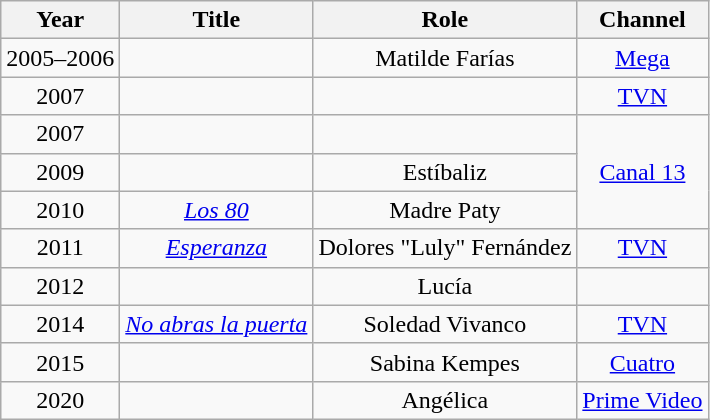<table class="wikitable plainrowheaders" style="text-align:center;" border="1">
<tr>
<th>Year</th>
<th>Title</th>
<th>Role</th>
<th>Channel</th>
</tr>
<tr>
<td>2005–2006</td>
<td><em></em></td>
<td>Matilde Farías</td>
<td><a href='#'>Mega</a></td>
</tr>
<tr>
<td>2007</td>
<td><em></em></td>
<td></td>
<td><a href='#'>TVN</a></td>
</tr>
<tr>
<td>2007</td>
<td><em></em></td>
<td></td>
<td rowspan=3><a href='#'>Canal 13</a></td>
</tr>
<tr>
<td>2009</td>
<td><em></em></td>
<td>Estíbaliz</td>
</tr>
<tr>
<td>2010</td>
<td><em><a href='#'>Los 80</a></em></td>
<td>Madre Paty</td>
</tr>
<tr>
<td>2011</td>
<td><em><a href='#'>Esperanza</a></em></td>
<td>Dolores "Luly" Fernández</td>
<td><a href='#'>TVN</a></td>
</tr>
<tr>
<td>2012</td>
<td><em></em></td>
<td>Lucía</td>
</tr>
<tr>
<td>2014</td>
<td><em><a href='#'>No abras la puerta</a></em></td>
<td>Soledad Vivanco</td>
<td><a href='#'>TVN</a></td>
</tr>
<tr>
<td>2015</td>
<td><em></em></td>
<td>Sabina Kempes</td>
<td><a href='#'>Cuatro</a></td>
</tr>
<tr>
<td>2020</td>
<td><em></em></td>
<td>Angélica</td>
<td><a href='#'>Prime Video</a></td>
</tr>
</table>
